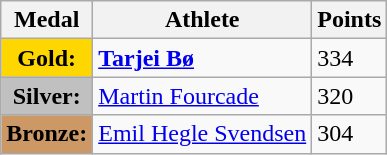<table class="wikitable">
<tr>
<th><strong>Medal</strong></th>
<th><strong>Athlete</strong></th>
<th><strong>Points</strong></th>
</tr>
<tr>
<td style="text-align:center;background-color:gold;"><strong>Gold:</strong></td>
<td> <strong><a href='#'>Tarjei Bø</a></strong></td>
<td>334</td>
</tr>
<tr>
<td style="text-align:center;background-color:silver;"><strong>Silver:</strong></td>
<td> <a href='#'>Martin Fourcade</a></td>
<td>320</td>
</tr>
<tr>
<td style="text-align:center;background-color:#CC9966;"><strong>Bronze:</strong></td>
<td> <a href='#'>Emil Hegle Svendsen</a></td>
<td>304</td>
</tr>
</table>
